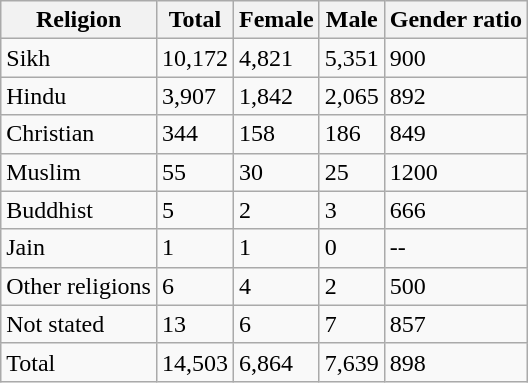<table class="wikitable sortable">
<tr>
<th>Religion</th>
<th>Total</th>
<th>Female</th>
<th>Male</th>
<th>Gender ratio</th>
</tr>
<tr>
<td>Sikh</td>
<td>10,172</td>
<td>4,821</td>
<td>5,351</td>
<td>900</td>
</tr>
<tr>
<td>Hindu</td>
<td>3,907</td>
<td>1,842</td>
<td>2,065</td>
<td>892</td>
</tr>
<tr>
<td>Christian</td>
<td>344</td>
<td>158</td>
<td>186</td>
<td>849</td>
</tr>
<tr>
<td>Muslim</td>
<td>55</td>
<td>30</td>
<td>25</td>
<td>1200</td>
</tr>
<tr>
<td>Buddhist</td>
<td>5</td>
<td>2</td>
<td>3</td>
<td>666</td>
</tr>
<tr>
<td>Jain</td>
<td>1</td>
<td>1</td>
<td>0</td>
<td>--</td>
</tr>
<tr>
<td>Other religions</td>
<td>6</td>
<td>4</td>
<td>2</td>
<td>500</td>
</tr>
<tr>
<td>Not stated</td>
<td>13</td>
<td>6</td>
<td>7</td>
<td>857</td>
</tr>
<tr>
<td>Total</td>
<td>14,503</td>
<td>6,864</td>
<td>7,639</td>
<td>898</td>
</tr>
</table>
